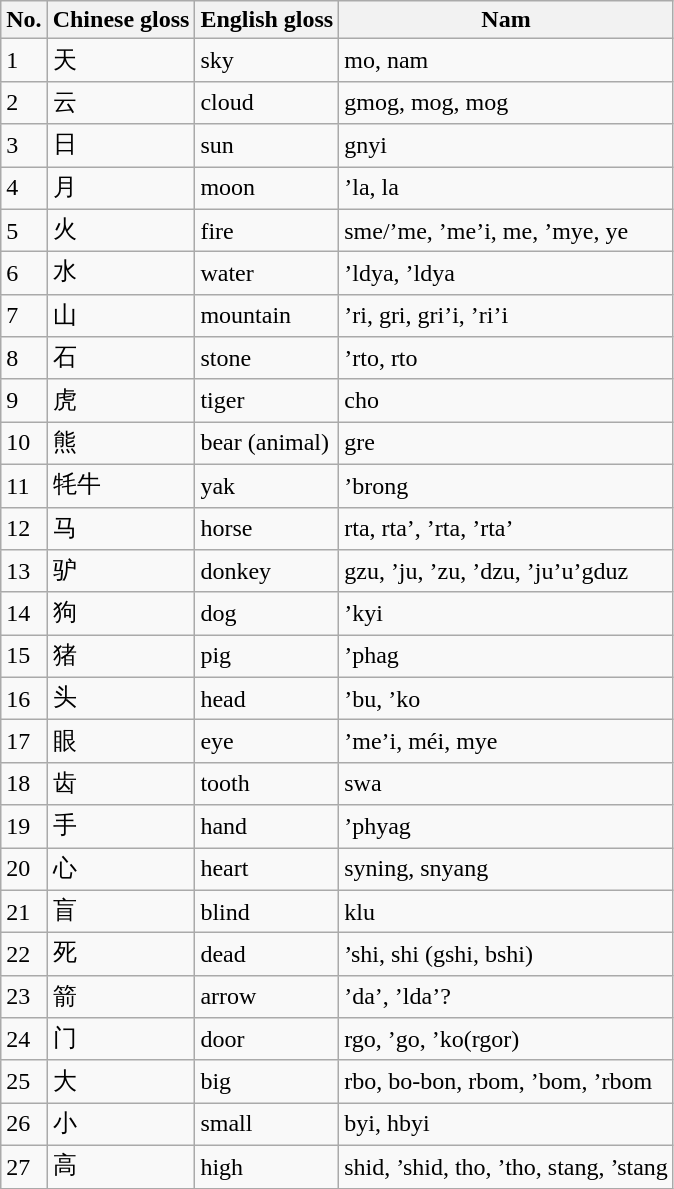<table class="wikitable sortable">
<tr>
<th>No.</th>
<th>Chinese gloss</th>
<th>English gloss</th>
<th>Nam</th>
</tr>
<tr>
<td>1</td>
<td>天</td>
<td>sky</td>
<td>mo, nam</td>
</tr>
<tr>
<td>2</td>
<td>云</td>
<td>cloud</td>
<td>gmog, mog, mog</td>
</tr>
<tr>
<td>3</td>
<td>日</td>
<td>sun</td>
<td>gnyi</td>
</tr>
<tr>
<td>4</td>
<td>月</td>
<td>moon</td>
<td>’la, la</td>
</tr>
<tr>
<td>5</td>
<td>火</td>
<td>fire</td>
<td>sme/’me, ’me’i, me, ’mye, ye</td>
</tr>
<tr>
<td>6</td>
<td>水</td>
<td>water</td>
<td>’ldya, ’ldya</td>
</tr>
<tr>
<td>7</td>
<td>山</td>
<td>mountain</td>
<td>’ri, gri, gri’i, ’ri’i</td>
</tr>
<tr>
<td>8</td>
<td>石</td>
<td>stone</td>
<td>’rto, rto</td>
</tr>
<tr>
<td>9</td>
<td>虎</td>
<td>tiger</td>
<td>cho</td>
</tr>
<tr>
<td>10</td>
<td>熊</td>
<td>bear (animal)</td>
<td>gre</td>
</tr>
<tr>
<td>11</td>
<td>牦牛</td>
<td>yak</td>
<td>’brong</td>
</tr>
<tr>
<td>12</td>
<td>马</td>
<td>horse</td>
<td>rta, rta’, ’rta, ’rta’</td>
</tr>
<tr>
<td>13</td>
<td>驴</td>
<td>donkey</td>
<td>gzu, ’ju, ’zu, ’dzu, ’ju’u’gduz</td>
</tr>
<tr>
<td>14</td>
<td>狗</td>
<td>dog</td>
<td>’kyi</td>
</tr>
<tr>
<td>15</td>
<td>猪</td>
<td>pig</td>
<td>’phag</td>
</tr>
<tr>
<td>16</td>
<td>头</td>
<td>head</td>
<td>’bu, ’ko</td>
</tr>
<tr>
<td>17</td>
<td>眼</td>
<td>eye</td>
<td>’me’i, méi, mye</td>
</tr>
<tr>
<td>18</td>
<td>齿</td>
<td>tooth</td>
<td>swa</td>
</tr>
<tr>
<td>19</td>
<td>手</td>
<td>hand</td>
<td>’phyag</td>
</tr>
<tr>
<td>20</td>
<td>心</td>
<td>heart</td>
<td>syning, snyang</td>
</tr>
<tr>
<td>21</td>
<td>盲</td>
<td>blind</td>
<td>klu</td>
</tr>
<tr>
<td>22</td>
<td>死</td>
<td>dead</td>
<td>’shi, shi (gshi, bshi)</td>
</tr>
<tr>
<td>23</td>
<td>箭</td>
<td>arrow</td>
<td>’da’, ’lda’?</td>
</tr>
<tr>
<td>24</td>
<td>门</td>
<td>door</td>
<td>rgo, ’go, ’ko(rgor)</td>
</tr>
<tr>
<td>25</td>
<td>大</td>
<td>big</td>
<td>rbo, bo-bon, rbom, ’bom, ’rbom</td>
</tr>
<tr>
<td>26</td>
<td>小</td>
<td>small</td>
<td>byi, hbyi</td>
</tr>
<tr>
<td>27</td>
<td>高</td>
<td>high</td>
<td>shid, ’shid, tho, ’tho, stang, ’stang</td>
</tr>
</table>
